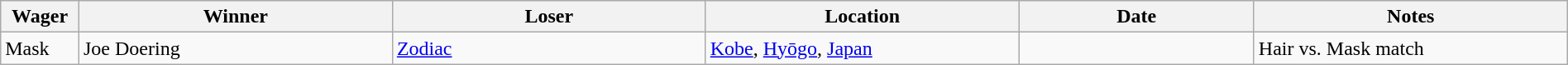<table class="wikitable sortable" width=100%>
<tr>
<th width=5%>Wager</th>
<th width=20%>Winner</th>
<th width=20%>Loser</th>
<th width=20%>Location</th>
<th width=15%>Date</th>
<th width=20%>Notes</th>
</tr>
<tr>
<td>Mask</td>
<td>Joe Doering</td>
<td><a href='#'>Zodiac</a></td>
<td><a href='#'>Kobe</a>, <a href='#'>Hyōgo</a>, <a href='#'>Japan</a></td>
<td></td>
<td>Hair vs. Mask match</td>
</tr>
</table>
